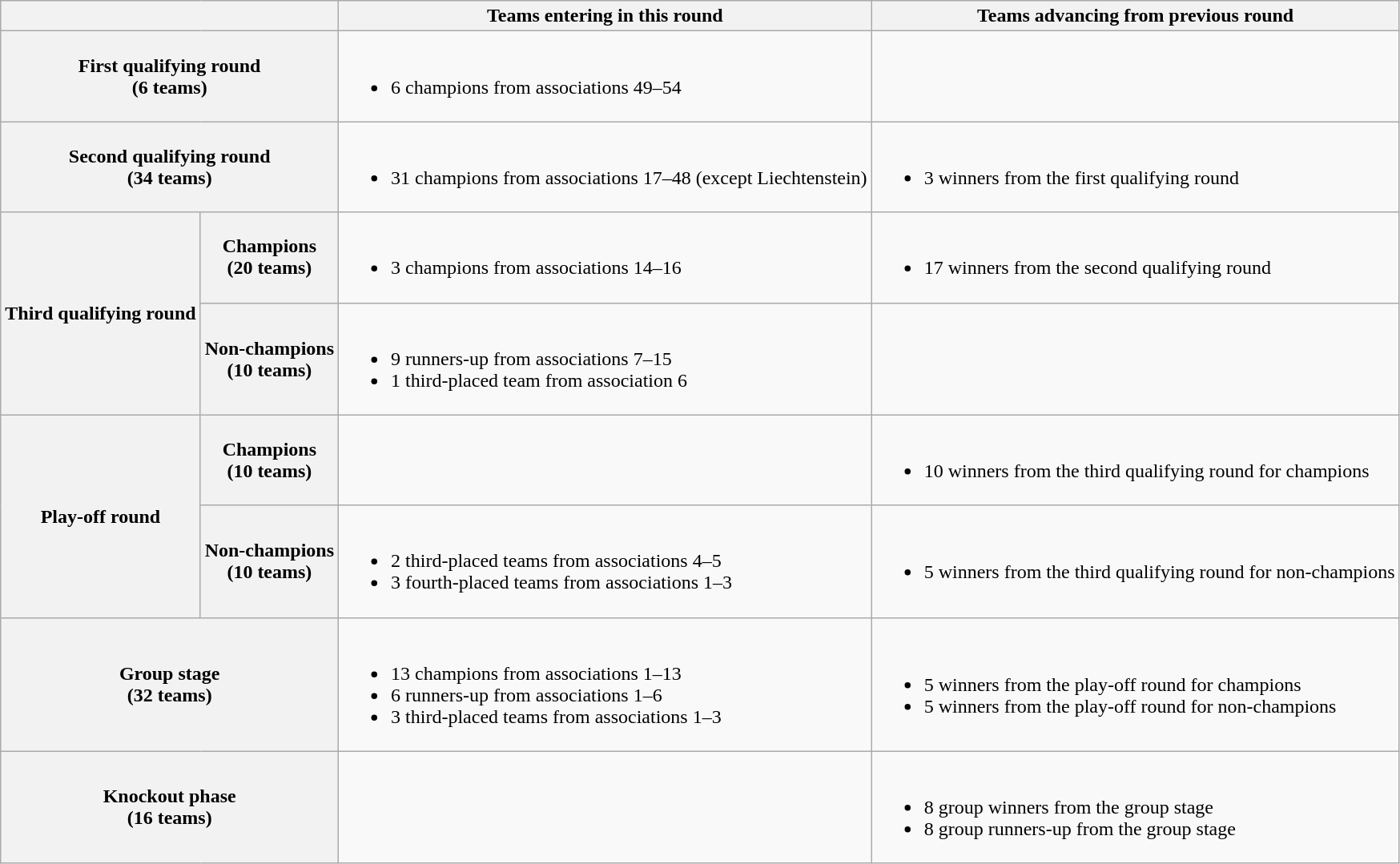<table class="wikitable">
<tr>
<th colspan=2></th>
<th>Teams entering in this round</th>
<th>Teams advancing from previous round</th>
</tr>
<tr>
<th colspan=2>First qualifying round<br>(6 teams)</th>
<td><br><ul><li>6 champions from associations 49–54</li></ul></td>
<td></td>
</tr>
<tr>
<th colspan=2>Second qualifying round<br>(34 teams)</th>
<td><br><ul><li>31 champions from associations 17–48 (except Liechtenstein)</li></ul></td>
<td><br><ul><li>3 winners from the first qualifying round</li></ul></td>
</tr>
<tr>
<th rowspan=2>Third qualifying round</th>
<th>Champions<br>(20 teams)</th>
<td><br><ul><li>3 champions from associations 14–16</li></ul></td>
<td><br><ul><li>17 winners from the second qualifying round</li></ul></td>
</tr>
<tr>
<th>Non-champions<br>(10 teams)</th>
<td><br><ul><li>9 runners-up from associations 7–15</li><li>1 third-placed team from association 6</li></ul></td>
<td></td>
</tr>
<tr>
<th rowspan=2>Play-off round</th>
<th>Champions<br>(10 teams)</th>
<td></td>
<td><br><ul><li>10 winners from the third qualifying round for champions</li></ul></td>
</tr>
<tr>
<th>Non-champions<br>(10 teams)</th>
<td><br><ul><li>2 third-placed teams from associations 4–5</li><li>3 fourth-placed teams from associations 1–3</li></ul></td>
<td><br><ul><li>5 winners from the third qualifying round for non-champions</li></ul></td>
</tr>
<tr>
<th colspan=2>Group stage<br>(32 teams)</th>
<td><br><ul><li>13 champions from associations 1–13</li><li>6 runners-up from associations 1–6</li><li>3 third-placed teams from associations 1–3</li></ul></td>
<td><br><ul><li>5 winners from the play-off round for champions</li><li>5 winners from the play-off round for non-champions</li></ul></td>
</tr>
<tr>
<th colspan=2>Knockout phase<br>(16 teams)</th>
<td></td>
<td><br><ul><li>8 group winners from the group stage</li><li>8 group runners-up from the group stage</li></ul></td>
</tr>
</table>
